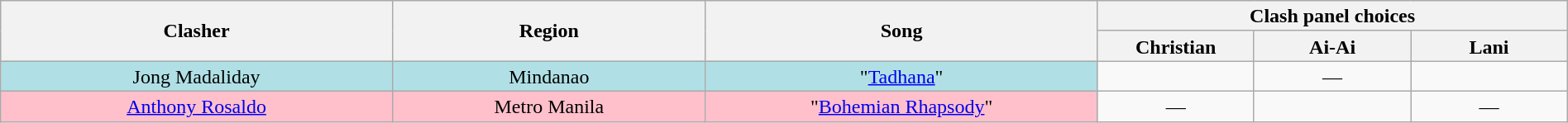<table class="wikitable" style="text-align:center; line-height:17px; width:100%;">
<tr>
<th rowspan="2" width="25%">Clasher</th>
<th rowspan="2">Region</th>
<th rowspan="2" width="25%">Song</th>
<th colspan="3" width="30%">Clash panel choices</th>
</tr>
<tr>
<th width="10%">Christian</th>
<th width="10%">Ai-Ai</th>
<th width="10%">Lani</th>
</tr>
<tr>
<td style="background:#b0e0e6;">Jong Madaliday</td>
<td style="background:#b0e0e6;">Mindanao</td>
<td style="background:#b0e0e6;">"<a href='#'>Tadhana</a>"</td>
<td><strong></strong></td>
<td>—</td>
<td><strong></strong></td>
</tr>
<tr>
<td style="background:pink;"><a href='#'>Anthony Rosaldo</a></td>
<td style="background:pink;">Metro Manila</td>
<td style="background:pink;">"<a href='#'>Bohemian Rhapsody</a>"</td>
<td>—</td>
<td><strong></strong></td>
<td>—</td>
</tr>
</table>
